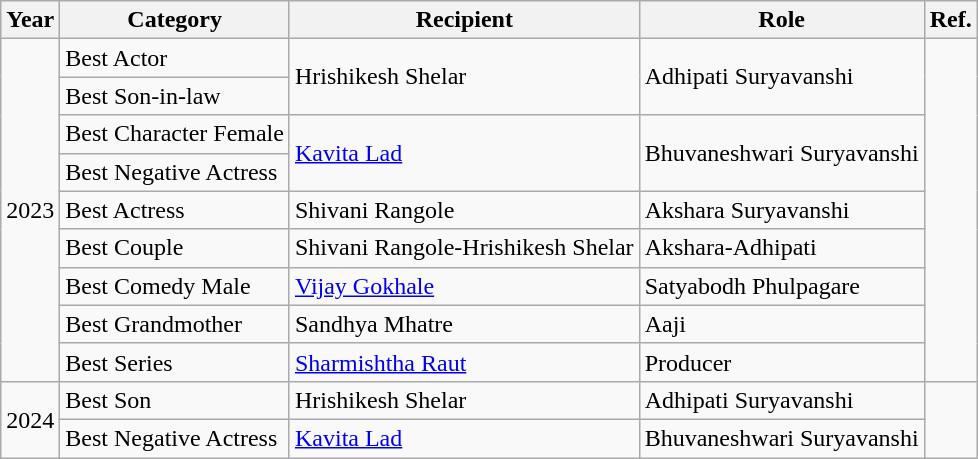<table class="wikitable">
<tr>
<th>Year</th>
<th>Category</th>
<th>Recipient</th>
<th>Role</th>
<th>Ref.</th>
</tr>
<tr>
<td rowspan="9">2023</td>
<td>Best Actor</td>
<td rowspan="2">Hrishikesh Shelar</td>
<td rowspan="2">Adhipati Suryavanshi</td>
<td rowspan="9"></td>
</tr>
<tr>
<td>Best Son-in-law</td>
</tr>
<tr>
<td>Best Character Female</td>
<td rowspan="2"><a href='#'>Kavita Lad</a></td>
<td rowspan="2">Bhuvaneshwari Suryavanshi</td>
</tr>
<tr>
<td>Best Negative Actress</td>
</tr>
<tr>
<td>Best Actress</td>
<td>Shivani Rangole</td>
<td>Akshara Suryavanshi</td>
</tr>
<tr>
<td>Best Couple</td>
<td>Shivani Rangole-Hrishikesh Shelar</td>
<td>Akshara-Adhipati</td>
</tr>
<tr>
<td>Best Comedy Male</td>
<td><a href='#'>Vijay Gokhale</a></td>
<td>Satyabodh Phulpagare</td>
</tr>
<tr>
<td>Best Grandmother</td>
<td>Sandhya Mhatre</td>
<td>Aaji</td>
</tr>
<tr>
<td>Best Series</td>
<td><a href='#'>Sharmishtha Raut</a></td>
<td>Producer</td>
</tr>
<tr>
<td rowspan="2">2024</td>
<td>Best Son</td>
<td>Hrishikesh Shelar</td>
<td>Adhipati Suryavanshi</td>
<td rowspan="2"></td>
</tr>
<tr>
<td>Best Negative Actress</td>
<td><a href='#'>Kavita Lad</a></td>
<td>Bhuvaneshwari Suryavanshi</td>
</tr>
</table>
